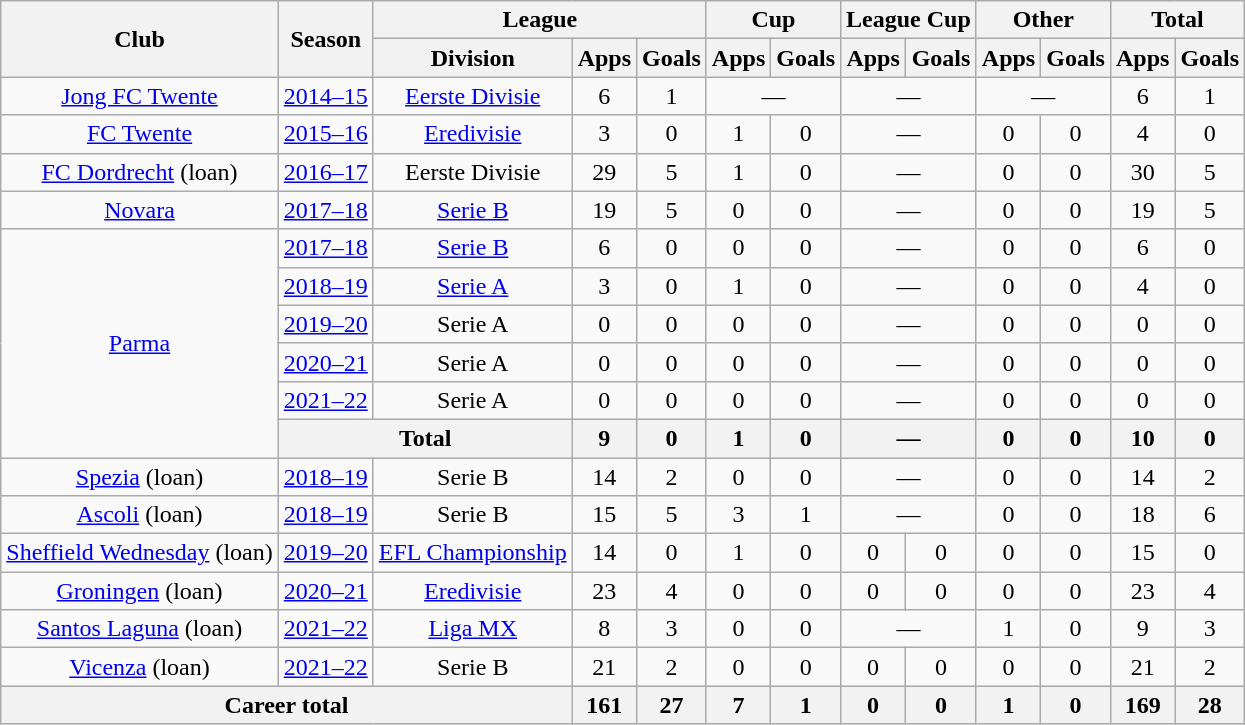<table class="wikitable" style="text-align: center;">
<tr>
<th rowspan="2">Club</th>
<th rowspan="2">Season</th>
<th colspan="3">League</th>
<th colspan="2">Cup</th>
<th colspan="2">League Cup</th>
<th colspan="2">Other</th>
<th colspan="2">Total</th>
</tr>
<tr>
<th>Division</th>
<th>Apps</th>
<th>Goals</th>
<th>Apps</th>
<th>Goals</th>
<th>Apps</th>
<th>Goals</th>
<th>Apps</th>
<th>Goals</th>
<th>Apps</th>
<th>Goals</th>
</tr>
<tr>
<td><a href='#'>Jong FC Twente</a></td>
<td><a href='#'>2014–15</a></td>
<td><a href='#'>Eerste Divisie</a></td>
<td>6</td>
<td>1</td>
<td colspan=2>—</td>
<td colspan=2>—</td>
<td colspan=2>—</td>
<td>6</td>
<td>1</td>
</tr>
<tr>
<td><a href='#'>FC Twente</a></td>
<td><a href='#'>2015–16</a></td>
<td><a href='#'>Eredivisie</a></td>
<td>3</td>
<td>0</td>
<td>1</td>
<td>0</td>
<td colspan=2>—</td>
<td>0</td>
<td>0</td>
<td>4</td>
<td>0</td>
</tr>
<tr>
<td><a href='#'>FC Dordrecht</a> (loan)</td>
<td><a href='#'>2016–17</a></td>
<td>Eerste Divisie</td>
<td>29</td>
<td>5</td>
<td>1</td>
<td>0</td>
<td colspan=2>—</td>
<td>0</td>
<td>0</td>
<td>30</td>
<td>5</td>
</tr>
<tr>
<td><a href='#'>Novara</a></td>
<td><a href='#'>2017–18</a></td>
<td><a href='#'>Serie B</a></td>
<td>19</td>
<td>5</td>
<td>0</td>
<td>0</td>
<td colspan=2>—</td>
<td>0</td>
<td>0</td>
<td>19</td>
<td>5</td>
</tr>
<tr>
<td rowspan=6><a href='#'>Parma</a></td>
<td><a href='#'>2017–18</a></td>
<td><a href='#'>Serie B</a></td>
<td>6</td>
<td>0</td>
<td>0</td>
<td>0</td>
<td colspan=2>—</td>
<td>0</td>
<td>0</td>
<td>6</td>
<td>0</td>
</tr>
<tr>
<td><a href='#'>2018–19</a></td>
<td><a href='#'>Serie A</a></td>
<td>3</td>
<td>0</td>
<td>1</td>
<td>0</td>
<td colspan=2>—</td>
<td>0</td>
<td>0</td>
<td>4</td>
<td>0</td>
</tr>
<tr>
<td><a href='#'>2019–20</a></td>
<td>Serie A</td>
<td>0</td>
<td>0</td>
<td>0</td>
<td>0</td>
<td colspan=2>—</td>
<td>0</td>
<td>0</td>
<td>0</td>
<td>0</td>
</tr>
<tr>
<td><a href='#'>2020–21</a></td>
<td>Serie A</td>
<td>0</td>
<td>0</td>
<td>0</td>
<td>0</td>
<td colspan=2>—</td>
<td>0</td>
<td>0</td>
<td>0</td>
<td>0</td>
</tr>
<tr>
<td><a href='#'>2021–22</a></td>
<td>Serie A</td>
<td>0</td>
<td>0</td>
<td>0</td>
<td>0</td>
<td colspan=2>—</td>
<td>0</td>
<td>0</td>
<td>0</td>
<td>0</td>
</tr>
<tr>
<th colspan=2>Total</th>
<th>9</th>
<th>0</th>
<th>1</th>
<th>0</th>
<th colspan=2>—</th>
<th>0</th>
<th>0</th>
<th>10</th>
<th>0</th>
</tr>
<tr>
<td><a href='#'>Spezia</a> (loan)</td>
<td><a href='#'>2018–19</a></td>
<td>Serie B</td>
<td>14</td>
<td>2</td>
<td>0</td>
<td>0</td>
<td colspan=2>—</td>
<td>0</td>
<td>0</td>
<td>14</td>
<td>2</td>
</tr>
<tr>
<td><a href='#'>Ascoli</a> (loan)</td>
<td><a href='#'>2018–19</a></td>
<td>Serie B</td>
<td>15</td>
<td>5</td>
<td>3</td>
<td>1</td>
<td colspan=2>—</td>
<td>0</td>
<td>0</td>
<td>18</td>
<td>6</td>
</tr>
<tr>
<td><a href='#'>Sheffield Wednesday</a> (loan)</td>
<td><a href='#'>2019–20</a></td>
<td><a href='#'>EFL Championship</a></td>
<td>14</td>
<td>0</td>
<td>1</td>
<td>0</td>
<td>0</td>
<td>0</td>
<td>0</td>
<td>0</td>
<td>15</td>
<td>0</td>
</tr>
<tr>
<td><a href='#'>Groningen</a> (loan)</td>
<td><a href='#'>2020–21</a></td>
<td><a href='#'>Eredivisie</a></td>
<td>23</td>
<td>4</td>
<td>0</td>
<td>0</td>
<td>0</td>
<td>0</td>
<td>0</td>
<td>0</td>
<td>23</td>
<td>4</td>
</tr>
<tr>
<td><a href='#'>Santos Laguna</a> (loan)</td>
<td><a href='#'>2021–22</a></td>
<td><a href='#'>Liga MX</a></td>
<td>8</td>
<td>3</td>
<td>0</td>
<td>0</td>
<td colspan="2">—</td>
<td>1</td>
<td>0</td>
<td>9</td>
<td>3</td>
</tr>
<tr>
<td><a href='#'>Vicenza</a> (loan)</td>
<td><a href='#'>2021–22</a></td>
<td>Serie B</td>
<td>21</td>
<td>2</td>
<td>0</td>
<td>0</td>
<td>0</td>
<td>0</td>
<td>0</td>
<td>0</td>
<td>21</td>
<td>2</td>
</tr>
<tr>
<th colspan="3">Career total</th>
<th>161</th>
<th>27</th>
<th>7</th>
<th>1</th>
<th>0</th>
<th>0</th>
<th>1</th>
<th>0</th>
<th>169</th>
<th>28</th>
</tr>
</table>
